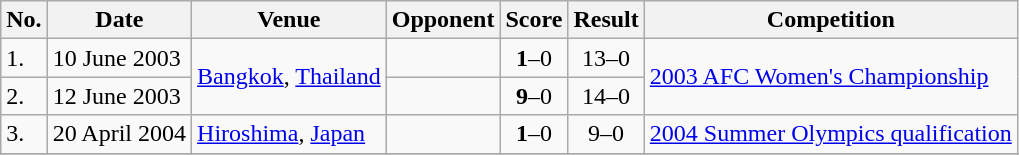<table class="wikitable">
<tr>
<th>No.</th>
<th>Date</th>
<th>Venue</th>
<th>Opponent</th>
<th>Score</th>
<th>Result</th>
<th>Competition</th>
</tr>
<tr>
<td>1.</td>
<td>10 June 2003</td>
<td rowspan=2><a href='#'>Bangkok</a>, <a href='#'>Thailand</a></td>
<td></td>
<td align=center><strong>1</strong>–0</td>
<td align=center>13–0</td>
<td rowspan=2><a href='#'>2003 AFC Women's Championship</a></td>
</tr>
<tr>
<td>2.</td>
<td>12 June 2003</td>
<td></td>
<td align=center><strong>9</strong>–0</td>
<td align=center>14–0</td>
</tr>
<tr>
<td>3.</td>
<td>20 April 2004</td>
<td><a href='#'>Hiroshima</a>, <a href='#'>Japan</a></td>
<td></td>
<td align=center><strong>1</strong>–0</td>
<td align=center>9–0</td>
<td><a href='#'>2004 Summer Olympics qualification</a></td>
</tr>
<tr>
</tr>
</table>
